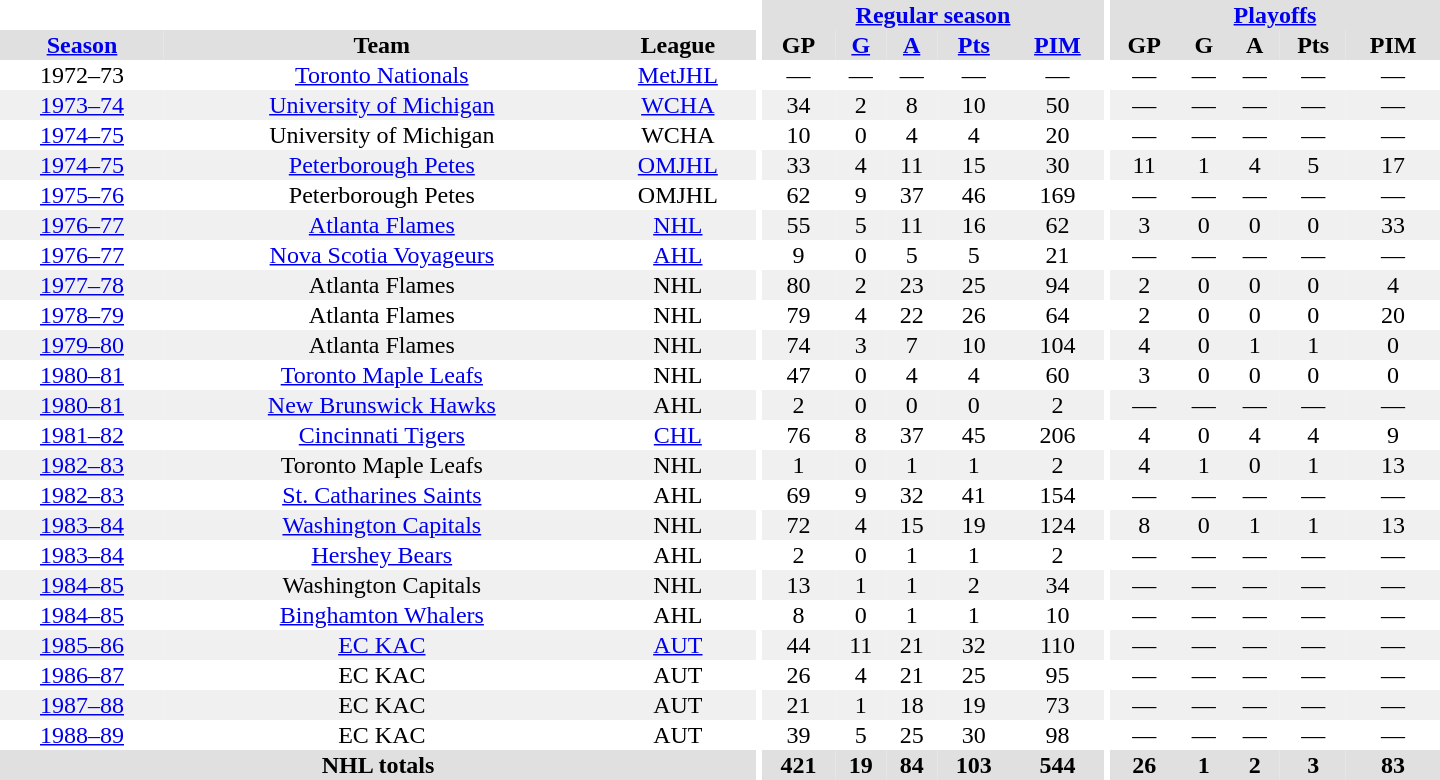<table border="0" cellpadding="1" cellspacing="0" style="text-align:center; width:60em">
<tr bgcolor="#e0e0e0">
<th colspan="3" bgcolor="#ffffff"></th>
<th rowspan="100" bgcolor="#ffffff"></th>
<th colspan="5"><a href='#'>Regular season</a></th>
<th rowspan="100" bgcolor="#ffffff"></th>
<th colspan="5"><a href='#'>Playoffs</a></th>
</tr>
<tr bgcolor="#e0e0e0">
<th><a href='#'>Season</a></th>
<th>Team</th>
<th>League</th>
<th>GP</th>
<th><a href='#'>G</a></th>
<th><a href='#'>A</a></th>
<th><a href='#'>Pts</a></th>
<th><a href='#'>PIM</a></th>
<th>GP</th>
<th>G</th>
<th>A</th>
<th>Pts</th>
<th>PIM</th>
</tr>
<tr>
<td>1972–73</td>
<td><a href='#'>Toronto Nationals</a></td>
<td><a href='#'>MetJHL</a></td>
<td>—</td>
<td>—</td>
<td>—</td>
<td>—</td>
<td>—</td>
<td>—</td>
<td>—</td>
<td>—</td>
<td>—</td>
<td>—</td>
</tr>
<tr bgcolor="#f0f0f0">
<td><a href='#'>1973–74</a></td>
<td><a href='#'>University of Michigan</a></td>
<td><a href='#'>WCHA</a></td>
<td>34</td>
<td>2</td>
<td>8</td>
<td>10</td>
<td>50</td>
<td>—</td>
<td>—</td>
<td>—</td>
<td>—</td>
<td>—</td>
</tr>
<tr>
<td><a href='#'>1974–75</a></td>
<td>University of Michigan</td>
<td>WCHA</td>
<td>10</td>
<td>0</td>
<td>4</td>
<td>4</td>
<td>20</td>
<td>—</td>
<td>—</td>
<td>—</td>
<td>—</td>
<td>—</td>
</tr>
<tr bgcolor="#f0f0f0">
<td><a href='#'>1974–75</a></td>
<td><a href='#'>Peterborough Petes</a></td>
<td><a href='#'>OMJHL</a></td>
<td>33</td>
<td>4</td>
<td>11</td>
<td>15</td>
<td>30</td>
<td>11</td>
<td>1</td>
<td>4</td>
<td>5</td>
<td>17</td>
</tr>
<tr>
<td><a href='#'>1975–76</a></td>
<td>Peterborough Petes</td>
<td>OMJHL</td>
<td>62</td>
<td>9</td>
<td>37</td>
<td>46</td>
<td>169</td>
<td>—</td>
<td>—</td>
<td>—</td>
<td>—</td>
<td>—</td>
</tr>
<tr bgcolor="#f0f0f0">
<td><a href='#'>1976–77</a></td>
<td><a href='#'>Atlanta Flames</a></td>
<td><a href='#'>NHL</a></td>
<td>55</td>
<td>5</td>
<td>11</td>
<td>16</td>
<td>62</td>
<td>3</td>
<td>0</td>
<td>0</td>
<td>0</td>
<td>33</td>
</tr>
<tr>
<td><a href='#'>1976–77</a></td>
<td><a href='#'>Nova Scotia Voyageurs</a></td>
<td><a href='#'>AHL</a></td>
<td>9</td>
<td>0</td>
<td>5</td>
<td>5</td>
<td>21</td>
<td>—</td>
<td>—</td>
<td>—</td>
<td>—</td>
<td>—</td>
</tr>
<tr bgcolor="#f0f0f0">
<td><a href='#'>1977–78</a></td>
<td>Atlanta Flames</td>
<td>NHL</td>
<td>80</td>
<td>2</td>
<td>23</td>
<td>25</td>
<td>94</td>
<td>2</td>
<td>0</td>
<td>0</td>
<td>0</td>
<td>4</td>
</tr>
<tr>
<td><a href='#'>1978–79</a></td>
<td>Atlanta Flames</td>
<td>NHL</td>
<td>79</td>
<td>4</td>
<td>22</td>
<td>26</td>
<td>64</td>
<td>2</td>
<td>0</td>
<td>0</td>
<td>0</td>
<td>20</td>
</tr>
<tr bgcolor="#f0f0f0">
<td><a href='#'>1979–80</a></td>
<td>Atlanta Flames</td>
<td>NHL</td>
<td>74</td>
<td>3</td>
<td>7</td>
<td>10</td>
<td>104</td>
<td>4</td>
<td>0</td>
<td>1</td>
<td>1</td>
<td>0</td>
</tr>
<tr>
<td><a href='#'>1980–81</a></td>
<td><a href='#'>Toronto Maple Leafs</a></td>
<td>NHL</td>
<td>47</td>
<td>0</td>
<td>4</td>
<td>4</td>
<td>60</td>
<td>3</td>
<td>0</td>
<td>0</td>
<td>0</td>
<td>0</td>
</tr>
<tr bgcolor="#f0f0f0">
<td><a href='#'>1980–81</a></td>
<td><a href='#'>New Brunswick Hawks</a></td>
<td>AHL</td>
<td>2</td>
<td>0</td>
<td>0</td>
<td>0</td>
<td>2</td>
<td>—</td>
<td>—</td>
<td>—</td>
<td>—</td>
<td>—</td>
</tr>
<tr>
<td><a href='#'>1981–82</a></td>
<td><a href='#'>Cincinnati Tigers</a></td>
<td><a href='#'>CHL</a></td>
<td>76</td>
<td>8</td>
<td>37</td>
<td>45</td>
<td>206</td>
<td>4</td>
<td>0</td>
<td>4</td>
<td>4</td>
<td>9</td>
</tr>
<tr bgcolor="#f0f0f0">
<td><a href='#'>1982–83</a></td>
<td>Toronto Maple Leafs</td>
<td>NHL</td>
<td>1</td>
<td>0</td>
<td>1</td>
<td>1</td>
<td>2</td>
<td>4</td>
<td>1</td>
<td>0</td>
<td>1</td>
<td>13</td>
</tr>
<tr>
<td><a href='#'>1982–83</a></td>
<td><a href='#'>St. Catharines Saints</a></td>
<td>AHL</td>
<td>69</td>
<td>9</td>
<td>32</td>
<td>41</td>
<td>154</td>
<td>—</td>
<td>—</td>
<td>—</td>
<td>—</td>
<td>—</td>
</tr>
<tr bgcolor="#f0f0f0">
<td><a href='#'>1983–84</a></td>
<td><a href='#'>Washington Capitals</a></td>
<td>NHL</td>
<td>72</td>
<td>4</td>
<td>15</td>
<td>19</td>
<td>124</td>
<td>8</td>
<td>0</td>
<td>1</td>
<td>1</td>
<td>13</td>
</tr>
<tr>
<td><a href='#'>1983–84</a></td>
<td><a href='#'>Hershey Bears</a></td>
<td>AHL</td>
<td>2</td>
<td>0</td>
<td>1</td>
<td>1</td>
<td>2</td>
<td>—</td>
<td>—</td>
<td>—</td>
<td>—</td>
<td>—</td>
</tr>
<tr bgcolor="#f0f0f0">
<td><a href='#'>1984–85</a></td>
<td>Washington Capitals</td>
<td>NHL</td>
<td>13</td>
<td>1</td>
<td>1</td>
<td>2</td>
<td>34</td>
<td>—</td>
<td>—</td>
<td>—</td>
<td>—</td>
<td>—</td>
</tr>
<tr>
<td><a href='#'>1984–85</a></td>
<td><a href='#'>Binghamton Whalers</a></td>
<td>AHL</td>
<td>8</td>
<td>0</td>
<td>1</td>
<td>1</td>
<td>10</td>
<td>—</td>
<td>—</td>
<td>—</td>
<td>—</td>
<td>—</td>
</tr>
<tr bgcolor="#f0f0f0">
<td><a href='#'>1985–86</a></td>
<td><a href='#'>EC KAC</a></td>
<td><a href='#'>AUT</a></td>
<td>44</td>
<td>11</td>
<td>21</td>
<td>32</td>
<td>110</td>
<td>—</td>
<td>—</td>
<td>—</td>
<td>—</td>
<td>—</td>
</tr>
<tr>
<td><a href='#'>1986–87</a></td>
<td>EC KAC</td>
<td>AUT</td>
<td>26</td>
<td>4</td>
<td>21</td>
<td>25</td>
<td>95</td>
<td>—</td>
<td>—</td>
<td>—</td>
<td>—</td>
<td>—</td>
</tr>
<tr bgcolor="#f0f0f0">
<td><a href='#'>1987–88</a></td>
<td>EC KAC</td>
<td>AUT</td>
<td>21</td>
<td>1</td>
<td>18</td>
<td>19</td>
<td>73</td>
<td>—</td>
<td>—</td>
<td>—</td>
<td>—</td>
<td>—</td>
</tr>
<tr>
<td><a href='#'>1988–89</a></td>
<td>EC KAC</td>
<td>AUT</td>
<td>39</td>
<td>5</td>
<td>25</td>
<td>30</td>
<td>98</td>
<td>—</td>
<td>—</td>
<td>—</td>
<td>—</td>
<td>—</td>
</tr>
<tr bgcolor="#e0e0e0">
<th colspan="3">NHL totals</th>
<th>421</th>
<th>19</th>
<th>84</th>
<th>103</th>
<th>544</th>
<th>26</th>
<th>1</th>
<th>2</th>
<th>3</th>
<th>83</th>
</tr>
</table>
